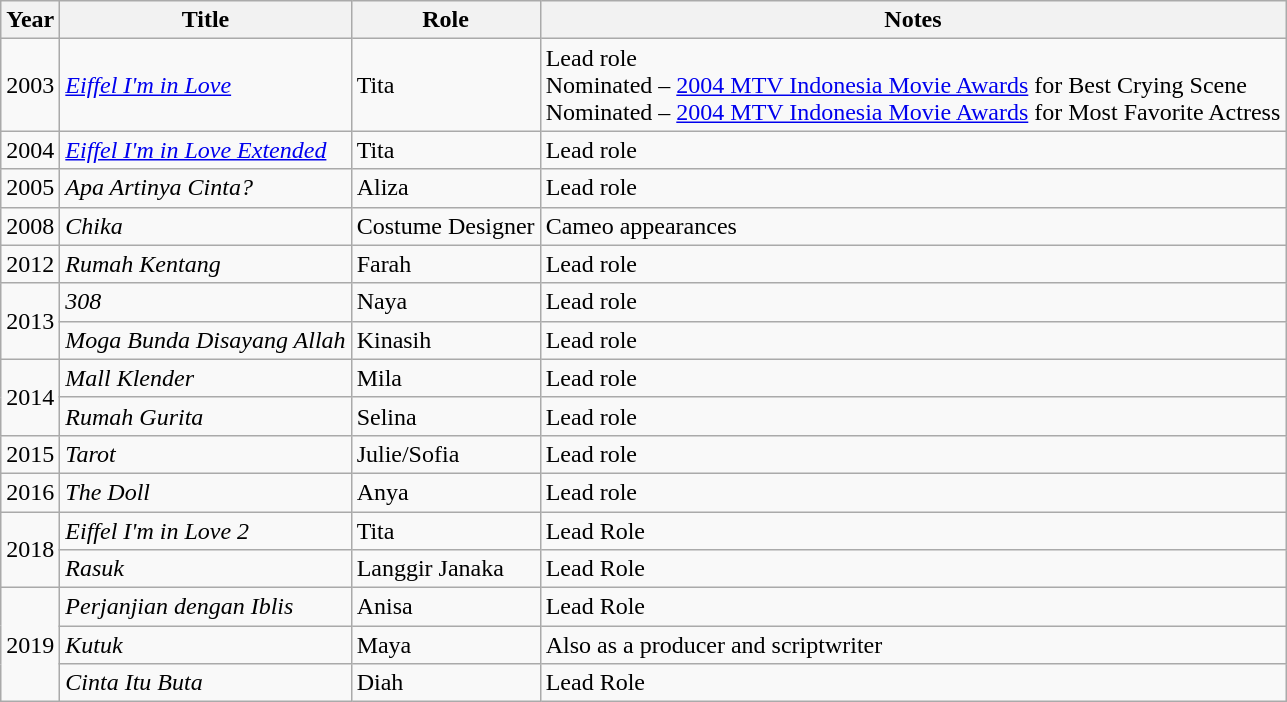<table class="wikitable">
<tr>
<th>Year</th>
<th>Title</th>
<th>Role</th>
<th>Notes</th>
</tr>
<tr>
<td>2003</td>
<td><em><a href='#'>Eiffel I'm in Love</a></em></td>
<td>Tita</td>
<td>Lead role<br>Nominated – <a href='#'>2004 MTV Indonesia Movie Awards</a> for Best Crying Scene<br>Nominated – <a href='#'>2004 MTV Indonesia Movie Awards</a> for Most Favorite Actress</td>
</tr>
<tr>
<td>2004</td>
<td><em><a href='#'>Eiffel I'm in Love Extended</a></em></td>
<td>Tita</td>
<td>Lead role</td>
</tr>
<tr>
<td>2005</td>
<td><em>Apa Artinya Cinta?</em></td>
<td>Aliza</td>
<td>Lead role</td>
</tr>
<tr>
<td>2008</td>
<td><em>Chika</em></td>
<td>Costume Designer</td>
<td>Cameo appearances</td>
</tr>
<tr>
<td>2012</td>
<td><em>Rumah Kentang</em></td>
<td>Farah</td>
<td>Lead role</td>
</tr>
<tr>
<td rowspan="2">2013</td>
<td><em>308</em></td>
<td>Naya</td>
<td>Lead role</td>
</tr>
<tr>
<td><em>Moga Bunda Disayang Allah</em></td>
<td>Kinasih</td>
<td>Lead role</td>
</tr>
<tr>
<td rowspan="2">2014</td>
<td><em>Mall Klender</em></td>
<td>Mila</td>
<td>Lead role</td>
</tr>
<tr>
<td><em>Rumah Gurita</em></td>
<td>Selina</td>
<td>Lead role</td>
</tr>
<tr>
<td>2015</td>
<td><em>Tarot</em></td>
<td>Julie/Sofia</td>
<td>Lead role</td>
</tr>
<tr>
<td>2016</td>
<td><em>The Doll</em></td>
<td>Anya</td>
<td>Lead role</td>
</tr>
<tr>
<td rowspan="2">2018</td>
<td><em>Eiffel I'm in Love 2</em></td>
<td>Tita</td>
<td>Lead Role</td>
</tr>
<tr>
<td><em>Rasuk</em></td>
<td>Langgir Janaka</td>
<td>Lead Role</td>
</tr>
<tr>
<td rowspan="3">2019</td>
<td><em>Perjanjian dengan Iblis</em></td>
<td>Anisa</td>
<td>Lead Role</td>
</tr>
<tr>
<td><em>Kutuk</em></td>
<td>Maya</td>
<td>Also as a producer and scriptwriter</td>
</tr>
<tr>
<td><em>Cinta Itu Buta</em></td>
<td>Diah</td>
<td>Lead Role</td>
</tr>
</table>
